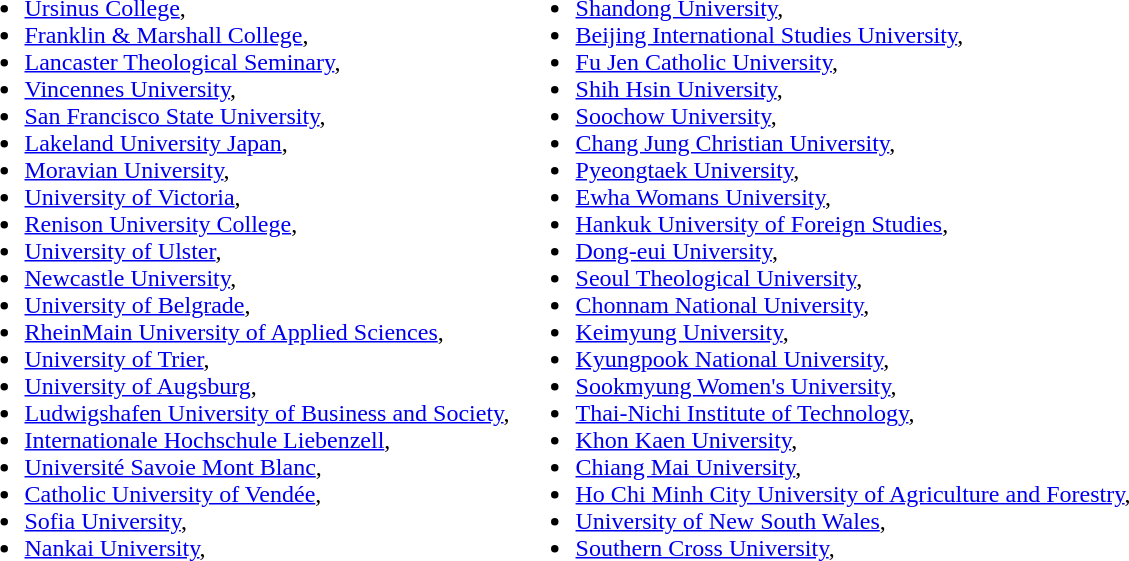<table>
<tr>
<td valign="top"><br><ul><li><a href='#'>Ursinus College</a>, </li><li><a href='#'>Franklin & Marshall College</a>, </li><li><a href='#'>Lancaster Theological Seminary</a>, </li><li><a href='#'>Vincennes University</a>, </li><li><a href='#'>San Francisco State University</a>, </li><li><a href='#'>Lakeland University Japan</a>, </li><li><a href='#'>Moravian University</a>, </li><li><a href='#'>University of Victoria</a>, </li><li><a href='#'>Renison University College</a>, </li><li><a href='#'>University of Ulster</a>, </li><li><a href='#'>Newcastle University</a>, </li><li><a href='#'>University of Belgrade</a>, </li><li><a href='#'>RheinMain University of Applied Sciences</a>, </li><li><a href='#'>University of Trier</a>, </li><li><a href='#'>University of Augsburg</a>, </li><li><a href='#'>Ludwigshafen University of Business and Society</a>, </li><li><a href='#'>Internationale Hochschule Liebenzell</a>, </li><li><a href='#'>Université Savoie Mont Blanc</a>, </li><li><a href='#'>Catholic University of Vendée</a>, </li><li><a href='#'>Sofia University</a>, </li><li><a href='#'>Nankai University</a>, </li></ul></td>
<td valign="top"><br><ul><li><a href='#'>Shandong University</a>, </li><li><a href='#'>Beijing International Studies University</a>, </li><li><a href='#'>Fu Jen Catholic University</a>, </li><li><a href='#'>Shih Hsin University</a>, </li><li><a href='#'>Soochow University</a>, </li><li><a href='#'>Chang Jung Christian University</a>, </li><li><a href='#'>Pyeongtaek University</a>, </li><li><a href='#'>Ewha Womans University</a>, </li><li><a href='#'>Hankuk University of Foreign Studies</a>, </li><li><a href='#'>Dong-eui University</a>, </li><li><a href='#'>Seoul Theological University</a>, </li><li><a href='#'>Chonnam National University</a>, </li><li><a href='#'>Keimyung University</a>, </li><li><a href='#'>Kyungpook National University</a>, </li><li><a href='#'>Sookmyung Women's University</a>, </li><li><a href='#'>Thai-Nichi Institute of Technology</a>, </li><li><a href='#'>Khon Kaen University</a>, </li><li><a href='#'>Chiang Mai University</a>, </li><li><a href='#'>Ho Chi Minh City University of Agriculture and Forestry</a>, </li><li><a href='#'>University of New South Wales</a>, </li><li><a href='#'>Southern Cross University</a>, </li></ul></td>
</tr>
</table>
